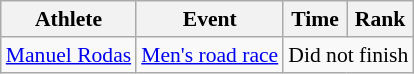<table class="wikitable" style="font-size:90%">
<tr>
<th>Athlete</th>
<th>Event</th>
<th>Time</th>
<th>Rank</th>
</tr>
<tr align=center>
<td align=left><a href='#'>Manuel Rodas</a></td>
<td align=left><a href='#'>Men's road race</a></td>
<td colspan="2">Did not finish</td>
</tr>
</table>
